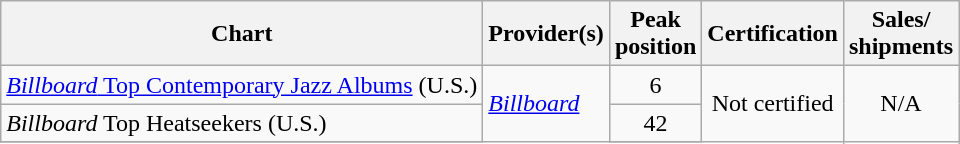<table class="wikitable">
<tr>
<th align="center">Chart</th>
<th align="center">Provider(s)</th>
<th align="center">Peak<br>position</th>
<th align="center">Certification</th>
<th align="center">Sales/<br>shipments</th>
</tr>
<tr>
<td align="left"><a href='#'><em>Billboard</em> Top Contemporary Jazz Albums</a> (U.S.)</td>
<td align="left" rowspan="5"><em><a href='#'>Billboard</a></em></td>
<td align="center">6</td>
<td align="center" rowspan="5">Not certified</td>
<td align="center" rowspan="5">N/A</td>
</tr>
<tr>
<td align="left"><em>Billboard</em> Top Heatseekers (U.S.)</td>
<td align="center">42</td>
</tr>
<tr>
</tr>
</table>
